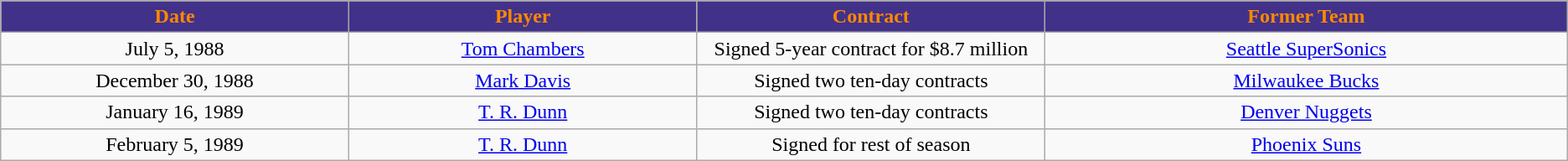<table class="wikitable sortable sortable">
<tr>
<th style="background:#423189; color:#FF8800" width="10%">Date</th>
<th style="background:#423189; color:#FF8800" width="10%">Player</th>
<th style="background:#423189; color:#FF8800" width="10%">Contract</th>
<th style="background:#423189; color:#FF8800" width="15%">Former Team</th>
</tr>
<tr style="text-align: center">
<td>July 5, 1988</td>
<td><a href='#'>Tom Chambers</a></td>
<td>Signed 5-year contract for $8.7 million</td>
<td><a href='#'>Seattle SuperSonics</a></td>
</tr>
<tr style="text-align: center">
<td>December 30, 1988</td>
<td><a href='#'>Mark Davis</a></td>
<td>Signed two ten-day contracts</td>
<td><a href='#'>Milwaukee Bucks</a></td>
</tr>
<tr style="text-align: center">
<td>January 16, 1989</td>
<td><a href='#'>T. R. Dunn</a></td>
<td>Signed two ten-day contracts</td>
<td><a href='#'>Denver Nuggets</a></td>
</tr>
<tr style="text-align: center">
<td>February 5, 1989</td>
<td><a href='#'>T. R. Dunn</a></td>
<td>Signed for rest of season</td>
<td><a href='#'>Phoenix Suns</a></td>
</tr>
</table>
